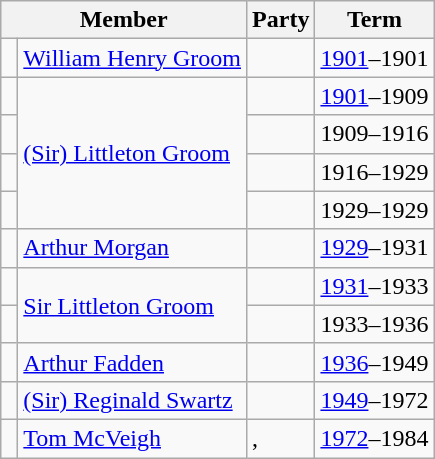<table class="wikitable">
<tr>
<th colspan="2">Member</th>
<th>Party</th>
<th>Term</th>
</tr>
<tr>
<td> </td>
<td><a href='#'>William Henry Groom</a></td>
<td></td>
<td><a href='#'>1901</a>–1901</td>
</tr>
<tr>
<td> </td>
<td rowspan="4"><a href='#'>(Sir) Littleton Groom</a></td>
<td></td>
<td><a href='#'>1901</a>–1909</td>
</tr>
<tr>
<td> </td>
<td></td>
<td>1909–1916</td>
</tr>
<tr>
<td> </td>
<td></td>
<td>1916–1929</td>
</tr>
<tr>
<td> </td>
<td> </td>
<td>1929–1929</td>
</tr>
<tr>
<td> </td>
<td><a href='#'>Arthur Morgan</a></td>
<td></td>
<td><a href='#'>1929</a>–1931</td>
</tr>
<tr>
<td> </td>
<td rowspan="2"><a href='#'>Sir Littleton Groom</a></td>
<td></td>
<td><a href='#'>1931</a>–1933</td>
</tr>
<tr>
<td> </td>
<td></td>
<td>1933–1936</td>
</tr>
<tr>
<td> </td>
<td><a href='#'>Arthur Fadden</a></td>
<td></td>
<td><a href='#'>1936</a>–1949</td>
</tr>
<tr>
<td> </td>
<td><a href='#'>(Sir) Reginald Swartz</a></td>
<td></td>
<td><a href='#'>1949</a>–1972</td>
</tr>
<tr>
<td> </td>
<td><a href='#'>Tom McVeigh</a></td>
<td>, </td>
<td><a href='#'>1972</a>–1984</td>
</tr>
</table>
